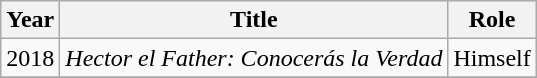<table class="wikitable">
<tr>
<th>Year</th>
<th>Title</th>
<th>Role</th>
</tr>
<tr>
<td>2018</td>
<td><em>Hector el Father: Conocerás la Verdad</em></td>
<td>Himself</td>
</tr>
<tr>
</tr>
</table>
